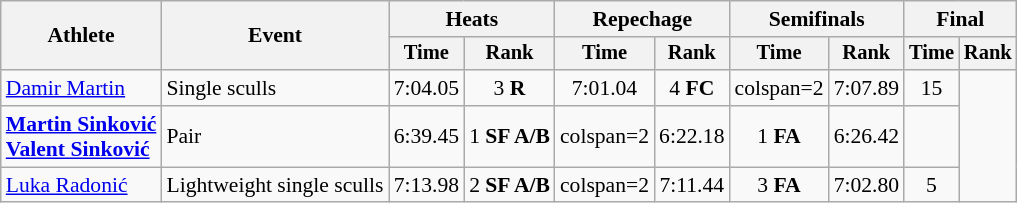<table class="wikitable" style="font-size:90%">
<tr>
<th rowspan="2">Athlete</th>
<th rowspan="2">Event</th>
<th colspan="2">Heats</th>
<th colspan="2">Repechage</th>
<th colspan="2">Semifinals</th>
<th colspan="2">Final</th>
</tr>
<tr style="font-size:95%">
<th>Time</th>
<th>Rank</th>
<th>Time</th>
<th>Rank</th>
<th>Time</th>
<th>Rank</th>
<th>Time</th>
<th>Rank</th>
</tr>
<tr align=center>
<td align=left><a href='#'>Damir Martin</a></td>
<td align=left>Single sculls</td>
<td>7:04.05</td>
<td>3 <strong>R</strong></td>
<td>7:01.04</td>
<td>4 <strong>FC</strong></td>
<td>colspan=2</td>
<td>7:07.89</td>
<td>15</td>
</tr>
<tr align=center>
<td align=left><strong><a href='#'>Martin Sinković</a><br><a href='#'>Valent Sinković</a></strong></td>
<td align=left>Pair</td>
<td>6:39.45</td>
<td>1 <strong>SF A/B</strong></td>
<td>colspan=2</td>
<td>6:22.18</td>
<td>1 <strong>FA</strong></td>
<td>6:26.42</td>
<td></td>
</tr>
<tr align=center>
<td align=left><a href='#'>Luka Radonić</a></td>
<td align=left>Lightweight single sculls</td>
<td>7:13.98</td>
<td>2 <strong>SF A/B</strong></td>
<td>colspan=2</td>
<td>7:11.44</td>
<td>3 <strong>FA</strong></td>
<td>7:02.80</td>
<td>5</td>
</tr>
</table>
